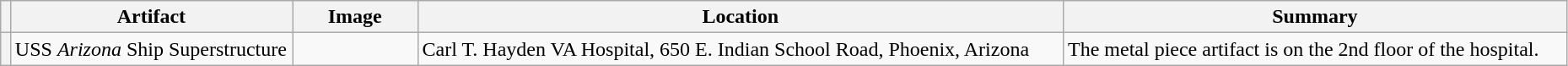<table class="wikitable sortable" style="width:98%">
<tr>
<th></th>
<th width = 18% >Artifact</th>
<th width = 8% class="unsortable" >Image</th>
<th>Location</th>
<th class="unsortable" >Summary</th>
</tr>
<tr ->
<th></th>
<td>USS <em>Arizona</em> Ship Superstructure</td>
<td></td>
<td>Carl T. Hayden VA Hospital, 650 E. Indian School Road, Phoenix, Arizona</td>
<td>The metal piece artifact is on the 2nd floor of the hospital.</td>
</tr>
</table>
